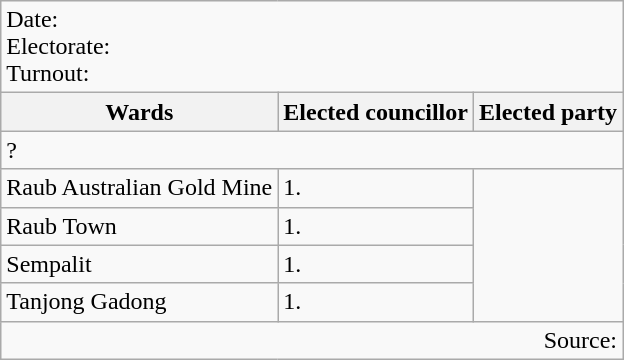<table class=wikitable>
<tr>
<td colspan=3>Date: <br>Electorate: <br>Turnout:</td>
</tr>
<tr>
<th>Wards</th>
<th>Elected councillor</th>
<th>Elected party</th>
</tr>
<tr>
<td colspan=3>? </td>
</tr>
<tr>
<td>Raub Australian Gold Mine</td>
<td>1.</td>
</tr>
<tr>
<td>Raub Town</td>
<td>1.</td>
</tr>
<tr>
<td>Sempalit</td>
<td>1.</td>
</tr>
<tr>
<td>Tanjong Gadong</td>
<td>1.</td>
</tr>
<tr>
<td colspan=3 align=right>Source:</td>
</tr>
</table>
